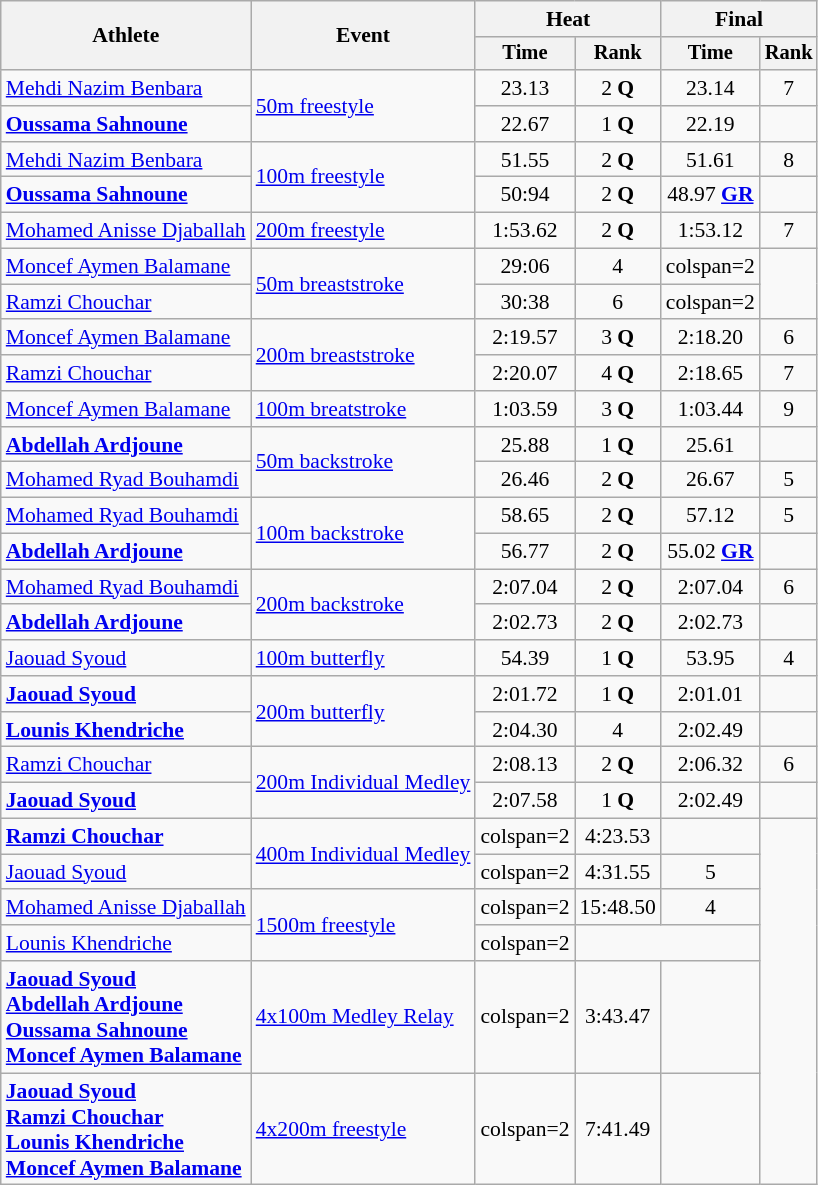<table class=wikitable style="font-size:90%">
<tr>
<th rowspan=2>Athlete</th>
<th rowspan=2>Event</th>
<th colspan=2>Heat</th>
<th colspan=2>Final</th>
</tr>
<tr style="font-size:95%">
<th>Time</th>
<th>Rank</th>
<th>Time</th>
<th>Rank</th>
</tr>
<tr align=center>
<td align=left><a href='#'>Mehdi Nazim Benbara</a></td>
<td align=left rowspan=2><a href='#'>50m freestyle</a></td>
<td>23.13</td>
<td>2 <strong>Q</strong></td>
<td>23.14</td>
<td>7</td>
</tr>
<tr align=center>
<td align=left><strong><a href='#'>Oussama Sahnoune</a></strong></td>
<td>22.67</td>
<td>1 <strong>Q</strong></td>
<td>22.19</td>
<td></td>
</tr>
<tr align=center>
<td align=left><a href='#'>Mehdi Nazim Benbara</a></td>
<td align=left rowspan=2><a href='#'>100m freestyle</a></td>
<td>51.55</td>
<td>2 <strong>Q</strong></td>
<td>51.61</td>
<td>8</td>
</tr>
<tr align=center>
<td align=left><strong><a href='#'>Oussama Sahnoune</a></strong></td>
<td>50:94</td>
<td>2 <strong>Q</strong></td>
<td>48.97 <strong><a href='#'>GR</a></strong></td>
<td></td>
</tr>
<tr align=center>
<td align=left><a href='#'>Mohamed Anisse Djaballah</a></td>
<td align=left><a href='#'>200m freestyle</a></td>
<td>1:53.62</td>
<td>2 <strong>Q</strong></td>
<td>1:53.12</td>
<td>7</td>
</tr>
<tr align=center>
<td align=left><a href='#'>Moncef Aymen Balamane</a></td>
<td align=left rowspan=2><a href='#'>50m breaststroke</a></td>
<td>29:06</td>
<td>4</td>
<td>colspan=2 </td>
</tr>
<tr align=center>
<td align=left><a href='#'>Ramzi Chouchar</a></td>
<td>30:38</td>
<td>6</td>
<td>colspan=2 </td>
</tr>
<tr align=center>
<td align=left><a href='#'>Moncef Aymen Balamane</a></td>
<td align=left rowspan=2><a href='#'>200m breaststroke</a></td>
<td>2:19.57</td>
<td>3 <strong>Q</strong></td>
<td>2:18.20</td>
<td>6</td>
</tr>
<tr align=center>
<td align=left><a href='#'>Ramzi Chouchar</a></td>
<td>2:20.07</td>
<td>4 <strong>Q</strong></td>
<td>2:18.65</td>
<td>7</td>
</tr>
<tr align=center>
<td align=left><a href='#'>Moncef Aymen Balamane</a></td>
<td align=left><a href='#'>100m breatstroke</a></td>
<td>1:03.59</td>
<td>3 <strong>Q</strong></td>
<td>1:03.44</td>
<td>9</td>
</tr>
<tr align=center>
<td align=left><strong><a href='#'>Abdellah Ardjoune</a></strong></td>
<td align=left rowspan=2><a href='#'>50m backstroke</a></td>
<td>25.88</td>
<td>1 <strong>Q</strong></td>
<td>25.61</td>
<td></td>
</tr>
<tr align=center>
<td align=left><a href='#'>Mohamed Ryad Bouhamdi</a></td>
<td>26.46</td>
<td>2 <strong>Q</strong></td>
<td>26.67</td>
<td>5</td>
</tr>
<tr align=center>
<td align=left><a href='#'>Mohamed Ryad Bouhamdi</a></td>
<td align=left rowspan=2><a href='#'>100m backstroke</a></td>
<td>58.65</td>
<td>2 <strong>Q</strong></td>
<td>57.12</td>
<td>5</td>
</tr>
<tr align=center>
<td align=left><strong><a href='#'>Abdellah Ardjoune</a></strong></td>
<td>56.77</td>
<td>2 <strong>Q</strong></td>
<td>55.02 <strong><a href='#'>GR</a></strong></td>
<td></td>
</tr>
<tr align=center>
<td align=left><a href='#'>Mohamed Ryad Bouhamdi</a></td>
<td align=left rowspan=2><a href='#'>200m backstroke</a></td>
<td>2:07.04</td>
<td>2 <strong>Q</strong></td>
<td>2:07.04</td>
<td>6</td>
</tr>
<tr align=center>
<td align=left><strong><a href='#'>Abdellah Ardjoune</a></strong></td>
<td>2:02.73</td>
<td>2 <strong>Q</strong></td>
<td>2:02.73</td>
<td></td>
</tr>
<tr align=center>
<td align=left><a href='#'>Jaouad Syoud</a></td>
<td align=left><a href='#'>100m butterfly</a></td>
<td>54.39</td>
<td>1 <strong>Q</strong></td>
<td>53.95</td>
<td>4</td>
</tr>
<tr align=center>
<td align=left><strong><a href='#'>Jaouad Syoud</a></strong></td>
<td align=left rowspan=2><a href='#'>200m butterfly</a></td>
<td>2:01.72</td>
<td>1 <strong>Q</strong></td>
<td>2:01.01</td>
<td></td>
</tr>
<tr align=center>
<td align=left><strong><a href='#'>Lounis Khendriche</a></strong></td>
<td>2:04.30</td>
<td>4</td>
<td>2:02.49</td>
<td></td>
</tr>
<tr align=center>
<td align=left><a href='#'>Ramzi Chouchar</a></td>
<td align=left rowspan=2><a href='#'>200m Individual Medley</a></td>
<td>2:08.13</td>
<td>2 <strong>Q</strong></td>
<td>2:06.32</td>
<td>6</td>
</tr>
<tr align=center>
<td align=left><strong><a href='#'>Jaouad Syoud</a></strong></td>
<td>2:07.58</td>
<td>1 <strong>Q</strong></td>
<td>2:02.49</td>
<td></td>
</tr>
<tr align=center>
<td align=left><strong><a href='#'>Ramzi Chouchar</a></strong></td>
<td align=left rowspan=2><a href='#'>400m Individual Medley</a></td>
<td>colspan=2 </td>
<td>4:23.53</td>
<td></td>
</tr>
<tr align=center>
<td align=left><a href='#'>Jaouad Syoud</a></td>
<td>colspan=2 </td>
<td>4:31.55</td>
<td>5</td>
</tr>
<tr align=center>
<td align=left><a href='#'>Mohamed Anisse Djaballah</a></td>
<td align=left rowspan=2><a href='#'>1500m freestyle</a></td>
<td>colspan=2 </td>
<td>15:48.50</td>
<td>4</td>
</tr>
<tr align=center>
<td align=left><a href='#'>Lounis Khendriche</a></td>
<td>colspan=2 </td>
<td colspan="2"></td>
</tr>
<tr align=center>
<td align=left><strong><a href='#'>Jaouad Syoud</a><br><a href='#'>Abdellah Ardjoune</a><br><a href='#'>Oussama Sahnoune</a><br><a href='#'>Moncef Aymen Balamane</a></strong></td>
<td align=left><a href='#'>4x100m Medley Relay</a></td>
<td>colspan=2 </td>
<td>3:43.47</td>
<td></td>
</tr>
<tr align=center>
<td align=left><strong><a href='#'>Jaouad Syoud</a><br><a href='#'>Ramzi Chouchar</a><br><a href='#'>Lounis Khendriche</a><br><a href='#'>Moncef Aymen Balamane</a></strong></td>
<td align=left><a href='#'>4x200m freestyle</a></td>
<td>colspan=2 </td>
<td>7:41.49</td>
<td></td>
</tr>
</table>
